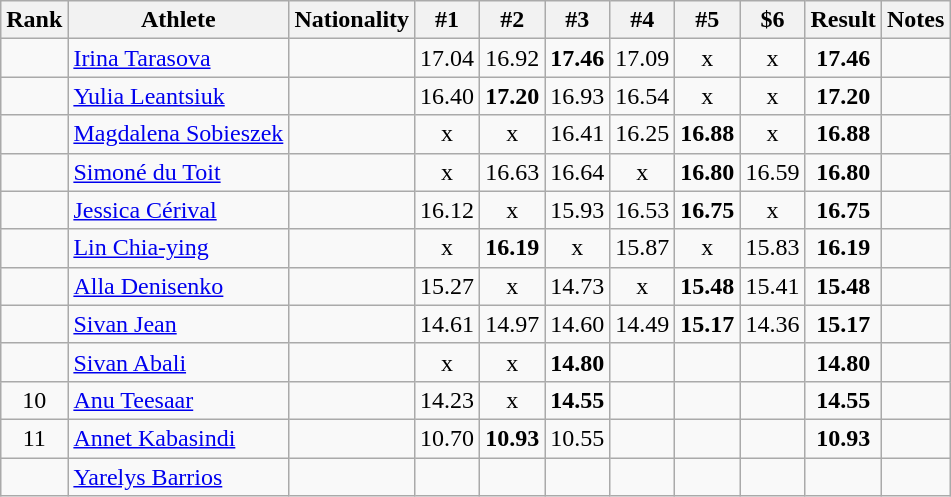<table class="wikitable sortable" style="text-align:center">
<tr>
<th>Rank</th>
<th>Athlete</th>
<th>Nationality</th>
<th>#1</th>
<th>#2</th>
<th>#3</th>
<th>#4</th>
<th>#5</th>
<th>$6</th>
<th>Result</th>
<th>Notes</th>
</tr>
<tr>
<td></td>
<td align="left"><a href='#'>Irina Tarasova</a></td>
<td align=left></td>
<td>17.04</td>
<td>16.92</td>
<td><strong>17.46</strong></td>
<td>17.09</td>
<td>x</td>
<td>x</td>
<td><strong>17.46</strong></td>
<td></td>
</tr>
<tr>
<td></td>
<td align="left"><a href='#'>Yulia Leantsiuk</a></td>
<td align=left></td>
<td>16.40</td>
<td><strong>17.20</strong></td>
<td>16.93</td>
<td>16.54</td>
<td>x</td>
<td>x</td>
<td><strong>17.20</strong></td>
<td></td>
</tr>
<tr>
<td></td>
<td align="left"><a href='#'>Magdalena Sobieszek</a></td>
<td align=left></td>
<td>x</td>
<td>x</td>
<td>16.41</td>
<td>16.25</td>
<td><strong>16.88</strong></td>
<td>x</td>
<td><strong>16.88</strong></td>
<td></td>
</tr>
<tr>
<td></td>
<td align="left"><a href='#'>Simoné du Toit</a></td>
<td align=left></td>
<td>x</td>
<td>16.63</td>
<td>16.64</td>
<td>x</td>
<td><strong>16.80</strong></td>
<td>16.59</td>
<td><strong>16.80</strong></td>
<td></td>
</tr>
<tr>
<td></td>
<td align="left"><a href='#'>Jessica Cérival</a></td>
<td align=left></td>
<td>16.12</td>
<td>x</td>
<td>15.93</td>
<td>16.53</td>
<td><strong>16.75</strong></td>
<td>x</td>
<td><strong>16.75</strong></td>
<td></td>
</tr>
<tr>
<td></td>
<td align="left"><a href='#'>Lin Chia-ying</a></td>
<td align=left></td>
<td>x</td>
<td><strong>16.19</strong></td>
<td>x</td>
<td>15.87</td>
<td>x</td>
<td>15.83</td>
<td><strong>16.19</strong></td>
<td></td>
</tr>
<tr>
<td></td>
<td align="left"><a href='#'>Alla Denisenko</a></td>
<td align=left></td>
<td>15.27</td>
<td>x</td>
<td>14.73</td>
<td>x</td>
<td><strong>15.48</strong></td>
<td>15.41</td>
<td><strong>15.48</strong></td>
<td></td>
</tr>
<tr>
<td></td>
<td align="left"><a href='#'>Sivan Jean</a></td>
<td align=left></td>
<td>14.61</td>
<td>14.97</td>
<td>14.60</td>
<td>14.49</td>
<td><strong>15.17</strong></td>
<td>14.36</td>
<td><strong>15.17</strong></td>
<td></td>
</tr>
<tr>
<td></td>
<td align="left"><a href='#'>Sivan Abali</a></td>
<td align=left></td>
<td>x</td>
<td>x</td>
<td><strong>14.80</strong></td>
<td></td>
<td></td>
<td></td>
<td><strong>14.80</strong></td>
<td></td>
</tr>
<tr>
<td>10</td>
<td align="left"><a href='#'>Anu Teesaar</a></td>
<td align=left></td>
<td>14.23</td>
<td>x</td>
<td><strong>14.55</strong></td>
<td></td>
<td></td>
<td></td>
<td><strong>14.55</strong></td>
<td></td>
</tr>
<tr>
<td>11</td>
<td align="left"><a href='#'>Annet Kabasindi</a></td>
<td align=left></td>
<td>10.70</td>
<td><strong>10.93</strong></td>
<td>10.55</td>
<td></td>
<td></td>
<td></td>
<td><strong>10.93</strong></td>
<td></td>
</tr>
<tr>
<td></td>
<td align="left"><a href='#'>Yarelys Barrios</a></td>
<td align=left></td>
<td></td>
<td></td>
<td></td>
<td></td>
<td></td>
<td></td>
<td><strong></strong></td>
<td></td>
</tr>
</table>
